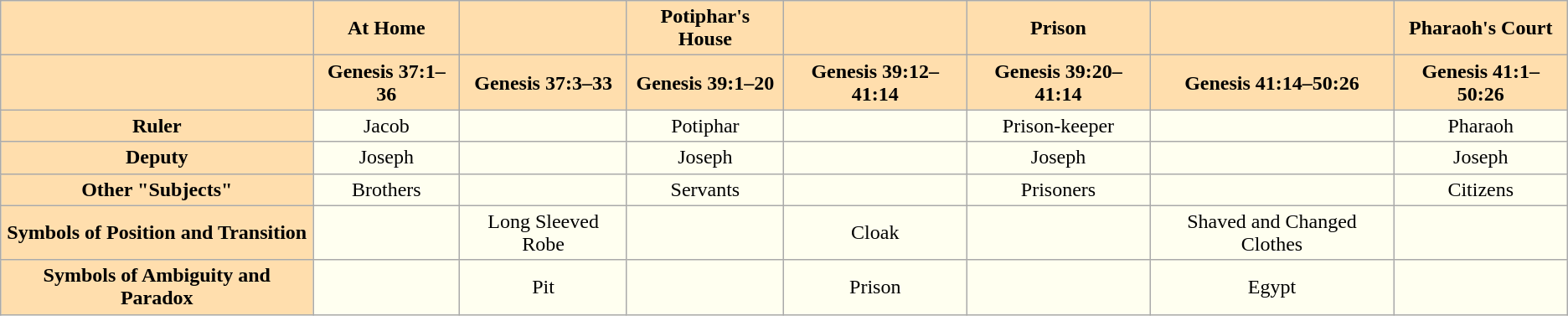<table class="wikitable" style="background:Ivory; text-align:center">
<tr>
<th style="background:Navajowhite;"></th>
<th style="background:Navajowhite;">At Home</th>
<th style="background:Navajowhite;"></th>
<th style="background:Navajowhite;">Potiphar's House</th>
<th style="background:Navajowhite;"></th>
<th style="background:Navajowhite;">Prison</th>
<th style="background:Navajowhite;"></th>
<th style="background:Navajowhite;">Pharaoh's Court</th>
</tr>
<tr>
<th style="background:Navajowhite;"></th>
<th style="background:Navajowhite;">Genesis 37:1–36</th>
<th style="background:Navajowhite;">Genesis 37:3–33</th>
<th style="background:Navajowhite;">Genesis 39:1–20</th>
<th style="background:Navajowhite;">Genesis 39:12–41:14</th>
<th style="background:Navajowhite;">Genesis 39:20–41:14</th>
<th style="background:Navajowhite;">Genesis 41:14–50:26</th>
<th style="background:Navajowhite;">Genesis 41:1–50:26</th>
</tr>
<tr>
<th style="background:Navajowhite;">Ruler</th>
<td>Jacob</td>
<td></td>
<td>Potiphar</td>
<td></td>
<td>Prison-keeper</td>
<td></td>
<td>Pharaoh</td>
</tr>
<tr>
<th style="background:Navajowhite;">Deputy</th>
<td>Joseph</td>
<td></td>
<td>Joseph</td>
<td></td>
<td>Joseph</td>
<td></td>
<td>Joseph</td>
</tr>
<tr>
<th style="background:Navajowhite;">Other "Subjects"</th>
<td>Brothers</td>
<td></td>
<td>Servants</td>
<td></td>
<td>Prisoners</td>
<td></td>
<td>Citizens</td>
</tr>
<tr>
<th style="background:Navajowhite;">Symbols of Position and Transition</th>
<td></td>
<td>Long Sleeved Robe</td>
<td></td>
<td>Cloak</td>
<td></td>
<td>Shaved and Changed Clothes</td>
<td></td>
</tr>
<tr>
<th style="background:Navajowhite;">Symbols of Ambiguity and Paradox</th>
<td></td>
<td>Pit</td>
<td></td>
<td>Prison</td>
<td></td>
<td>Egypt</td>
<td></td>
</tr>
</table>
